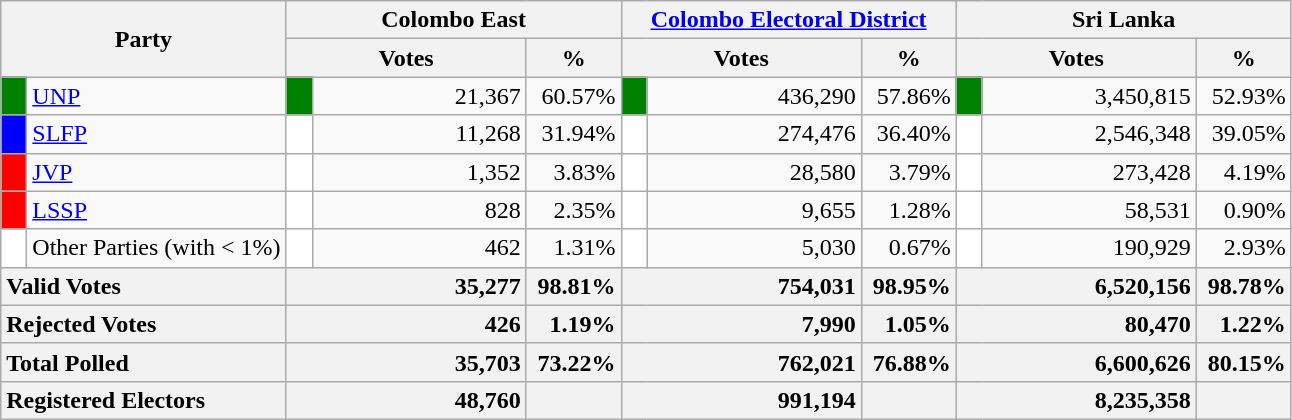<table class="wikitable">
<tr>
<th colspan="2" width="144px"rowspan="2">Party</th>
<th colspan="3" width="216px">Colombo East</th>
<th colspan="3" width="216px"><a href='#'>Colombo Electoral District</a></th>
<th colspan="3" width="216px">Sri Lanka</th>
</tr>
<tr>
<th colspan="2" width="144px">Votes</th>
<th>%</th>
<th colspan="2" width="144px">Votes</th>
<th>%</th>
<th colspan="2" width="144px">Votes</th>
<th>%</th>
</tr>
<tr>
<td style="background-color:green;" width="10px"></td>
<td style="text-align:left;"><a href='#'>UNP</a></td>
<td style="background-color:green;" width="10px"></td>
<td style="text-align:right;">21,367</td>
<td style="text-align:right;">60.57%</td>
<td style="background-color:green;" width="10px"></td>
<td style="text-align:right;">436,290</td>
<td style="text-align:right;">57.86%</td>
<td style="background-color:green;" width="10px"></td>
<td style="text-align:right;">3,450,815</td>
<td style="text-align:right;">52.93%</td>
</tr>
<tr>
<td style="background-color:blue;" width="10px"></td>
<td style="text-align:left;"><a href='#'>SLFP</a></td>
<td style="background-color:white;" width="10px"></td>
<td style="text-align:right;">11,268</td>
<td style="text-align:right;">31.94%</td>
<td style="background-color:white;" width="10px"></td>
<td style="text-align:right;">274,476</td>
<td style="text-align:right;">36.40%</td>
<td style="background-color:white;" width="10px"></td>
<td style="text-align:right;">2,546,348</td>
<td style="text-align:right;">39.05%</td>
</tr>
<tr>
<td style="background-color:red;" width="10px"></td>
<td style="text-align:left;"><a href='#'>JVP</a></td>
<td style="background-color:white;" width="10px"></td>
<td style="text-align:right;">1,352</td>
<td style="text-align:right;">3.83%</td>
<td style="background-color:white;" width="10px"></td>
<td style="text-align:right;">28,580</td>
<td style="text-align:right;">3.79%</td>
<td style="background-color:white;" width="10px"></td>
<td style="text-align:right;">273,428</td>
<td style="text-align:right;">4.19%</td>
</tr>
<tr>
<td style="background-color:red;" width="10px"></td>
<td style="text-align:left;"><a href='#'>LSSP</a></td>
<td style="background-color:white;" width="10px"></td>
<td style="text-align:right;">828</td>
<td style="text-align:right;">2.35%</td>
<td style="background-color:white;" width="10px"></td>
<td style="text-align:right;">9,655</td>
<td style="text-align:right;">1.28%</td>
<td style="background-color:white;" width="10px"></td>
<td style="text-align:right;">58,531</td>
<td style="text-align:right;">0.90%</td>
</tr>
<tr>
<td style="background-color:white;" width="10px"></td>
<td style="text-align:left;">Other Parties (with < 1%)</td>
<td style="background-color:white;" width="10px"></td>
<td style="text-align:right;">462</td>
<td style="text-align:right;">1.31%</td>
<td style="background-color:white;" width="10px"></td>
<td style="text-align:right;">5,030</td>
<td style="text-align:right;">0.67%</td>
<td style="background-color:white;" width="10px"></td>
<td style="text-align:right;">190,929</td>
<td style="text-align:right;">2.93%</td>
</tr>
<tr>
<th colspan="2" width="144px"style="text-align:left;">Valid Votes</th>
<th style="text-align:right;"colspan="2" width="144px">35,277</th>
<th style="text-align:right;">98.81%</th>
<th style="text-align:right;"colspan="2" width="144px">754,031</th>
<th style="text-align:right;">98.95%</th>
<th style="text-align:right;"colspan="2" width="144px">6,520,156</th>
<th style="text-align:right;">98.78%</th>
</tr>
<tr>
<th colspan="2" width="144px"style="text-align:left;">Rejected Votes</th>
<th style="text-align:right;"colspan="2" width="144px">426</th>
<th style="text-align:right;">1.19%</th>
<th style="text-align:right;"colspan="2" width="144px">7,990</th>
<th style="text-align:right;">1.05%</th>
<th style="text-align:right;"colspan="2" width="144px">80,470</th>
<th style="text-align:right;">1.22%</th>
</tr>
<tr>
<th colspan="2" width="144px"style="text-align:left;">Total Polled</th>
<th style="text-align:right;"colspan="2" width="144px">35,703</th>
<th style="text-align:right;">73.22%</th>
<th style="text-align:right;"colspan="2" width="144px">762,021</th>
<th style="text-align:right;">76.88%</th>
<th style="text-align:right;"colspan="2" width="144px">6,600,626</th>
<th style="text-align:right;">80.15%</th>
</tr>
<tr>
<th colspan="2" width="144px"style="text-align:left;">Registered Electors</th>
<th style="text-align:right;"colspan="2" width="144px">48,760</th>
<th></th>
<th style="text-align:right;"colspan="2" width="144px">991,194</th>
<th></th>
<th style="text-align:right;"colspan="2" width="144px">8,235,358</th>
<th></th>
</tr>
</table>
